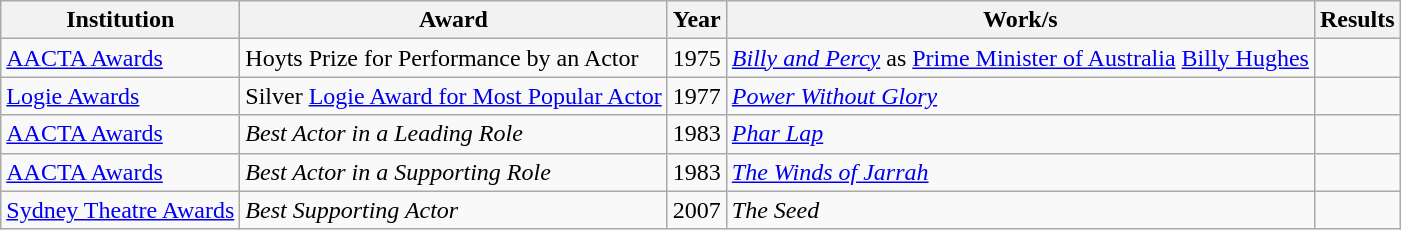<table class="wikitable">
<tr>
<th>Institution</th>
<th>Award</th>
<th>Year</th>
<th>Work/s</th>
<th>Results</th>
</tr>
<tr>
<td><a href='#'>AACTA Awards</a></td>
<td>Hoyts Prize for Performance by an Actor</td>
<td>1975</td>
<td><em><a href='#'>Billy and Percy</a></em> as <a href='#'>Prime Minister of Australia</a> <a href='#'>Billy Hughes</a></td>
<td></td>
</tr>
<tr>
<td><a href='#'>Logie Awards</a></td>
<td>Silver <a href='#'>Logie Award for Most Popular Actor</a></td>
<td>1977</td>
<td><em><a href='#'>Power Without Glory</a></em></td>
<td></td>
</tr>
<tr>
<td><a href='#'>AACTA Awards</a></td>
<td><em>Best Actor in a Leading Role</em></td>
<td>1983</td>
<td><em><a href='#'>Phar Lap</a></em></td>
<td></td>
</tr>
<tr>
<td><a href='#'>AACTA Awards</a></td>
<td><em>Best Actor in a Supporting Role</em></td>
<td>1983</td>
<td><em><a href='#'>The Winds of Jarrah</a></em></td>
<td></td>
</tr>
<tr>
<td><a href='#'>Sydney Theatre Awards</a></td>
<td><em>Best Supporting Actor</em></td>
<td>2007</td>
<td><em>The Seed</em></td>
<td></td>
</tr>
</table>
